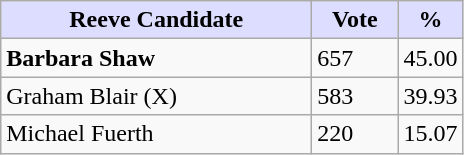<table class="wikitable">
<tr>
<th style="background:#ddf; width:200px;">Reeve Candidate</th>
<th style="background:#ddf; width:50px;">Vote</th>
<th style="background:#ddf; width:30px;">%</th>
</tr>
<tr>
<td><strong>Barbara Shaw</strong></td>
<td>657</td>
<td>45.00</td>
</tr>
<tr>
<td>Graham Blair (X)</td>
<td>583</td>
<td>39.93</td>
</tr>
<tr>
<td>Michael Fuerth</td>
<td>220</td>
<td>15.07</td>
</tr>
</table>
